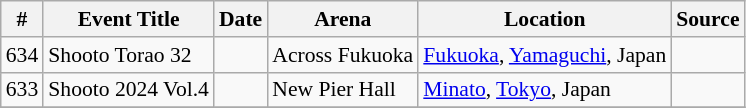<table class="sortable wikitable succession-box" style="font-size:90%;">
<tr>
<th scope="col">#</th>
<th scope="col">Event Title</th>
<th scope="col">Date</th>
<th scope="col">Arena</th>
<th scope="col">Location</th>
<th scope="col">Source</th>
</tr>
<tr>
<td align=center>634</td>
<td>Shooto Torao 32</td>
<td></td>
<td>Across Fukuoka</td>
<td><a href='#'>Fukuoka</a>, <a href='#'>Yamaguchi</a>, Japan</td>
<td></td>
</tr>
<tr>
<td align=center>633</td>
<td>Shooto 2024 Vol.4</td>
<td></td>
<td>New Pier Hall</td>
<td><a href='#'>Minato</a>, <a href='#'>Tokyo</a>, Japan</td>
<td></td>
</tr>
<tr>
</tr>
</table>
